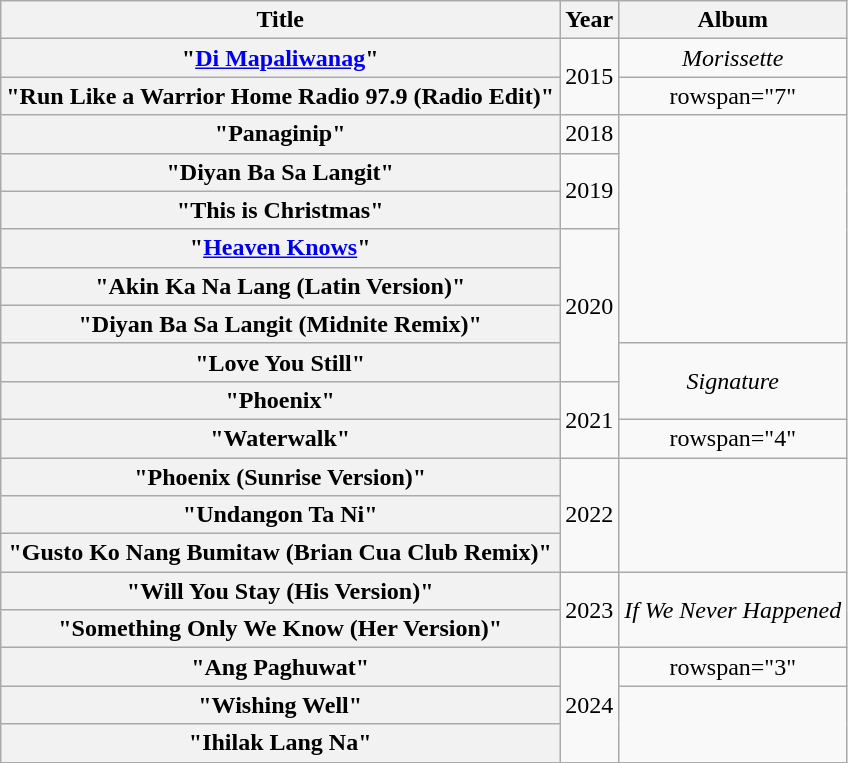<table class="wikitable plainrowheaders" style="text-align:center;">
<tr>
<th scope="col">Title</th>
<th scope="col">Year</th>
<th scope="col">Album</th>
</tr>
<tr>
<th scope="row">"<a href='#'>Di Mapaliwanag</a>"</th>
<td rowspan="2">2015</td>
<td><em>Morissette</em></td>
</tr>
<tr>
<th scope="row">"Run Like a Warrior Home Radio 97.9 (Radio Edit)"</th>
<td>rowspan="7" </td>
</tr>
<tr>
<th scope="row">"Panaginip"</th>
<td>2018</td>
</tr>
<tr>
<th scope="row">"Diyan Ba Sa Langit"<br></th>
<td rowspan="2">2019</td>
</tr>
<tr>
<th scope="row">"This is Christmas"<br></th>
</tr>
<tr>
<th scope="row">"<a href='#'>Heaven Knows</a>"<br></th>
<td rowspan="4">2020</td>
</tr>
<tr>
<th scope="row">"Akin Ka Na Lang (Latin Version)"</th>
</tr>
<tr>
<th scope="row">"Diyan Ba Sa Langit (Midnite Remix)"<br></th>
</tr>
<tr>
<th scope="row">"Love You Still"</th>
<td rowspan="2"><em>Signature</em></td>
</tr>
<tr>
<th scope="row">"Phoenix"</th>
<td rowspan="2">2021</td>
</tr>
<tr>
<th scope="row">"Waterwalk"</th>
<td>rowspan="4" </td>
</tr>
<tr>
<th scope="row">"Phoenix (Sunrise Version)"</th>
<td rowspan="3">2022</td>
</tr>
<tr>
<th scope="row">"Undangon Ta Ni"</th>
</tr>
<tr>
<th scope="row">"Gusto Ko Nang Bumitaw (Brian Cua Club Remix)"<br></th>
</tr>
<tr>
<th scope="row">"Will You Stay (His Version)"<br></th>
<td rowspan="2">2023</td>
<td rowspan="2"><em>If We Never Happened</em></td>
</tr>
<tr>
<th scope="row">"Something Only We Know (Her Version)"<br></th>
</tr>
<tr>
<th scope="row">"Ang Paghuwat"<br></th>
<td rowspan="3">2024</td>
<td>rowspan="3" </td>
</tr>
<tr>
<th scope="row">"Wishing Well"</th>
</tr>
<tr>
<th scope="row">"Ihilak Lang Na"</th>
</tr>
<tr>
</tr>
</table>
